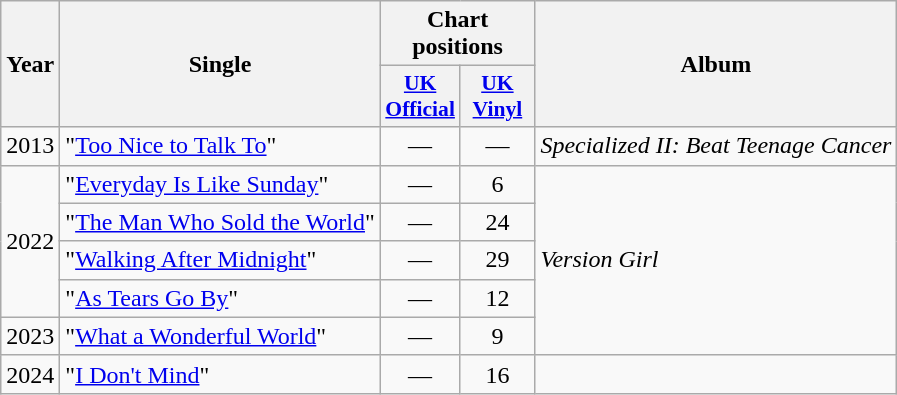<table class="wikitable">
<tr>
<th rowspan="2">Year</th>
<th rowspan="2">Single</th>
<th colspan="2">Chart positions</th>
<th rowspan="2">Album</th>
</tr>
<tr>
<th style="width:3em;font-size:90%"><a href='#'>UK Official</a><br></th>
<th style="width:3em;font-size:90%;"><a href='#'>UK Vinyl</a><br></th>
</tr>
<tr>
<td>2013</td>
<td>"<a href='#'>Too Nice to Talk To</a>"</td>
<td align="center">—</td>
<td align="center">—</td>
<td><em>Specialized II: Beat Teenage Cancer</em><br></td>
</tr>
<tr>
<td rowspan="4">2022</td>
<td>"<a href='#'>Everyday Is Like Sunday</a>"</td>
<td align="center">—</td>
<td align="center">6</td>
<td rowspan="5"><em>Version Girl</em></td>
</tr>
<tr>
<td>"<a href='#'>The Man Who Sold the World</a>"</td>
<td align="center">—</td>
<td align="center">24</td>
</tr>
<tr>
<td>"<a href='#'>Walking After Midnight</a>"</td>
<td align="center">—</td>
<td align="center">29</td>
</tr>
<tr>
<td>"<a href='#'>As Tears Go By</a>"</td>
<td align="center">—</td>
<td align="center">12</td>
</tr>
<tr>
<td>2023</td>
<td>"<a href='#'>What a Wonderful World</a>"</td>
<td align="center">—</td>
<td align="center">9</td>
</tr>
<tr>
<td>2024</td>
<td>"<a href='#'>I Don't Mind</a>"</td>
<td align="center">—</td>
<td align="center">16</td>
<td></td>
</tr>
</table>
